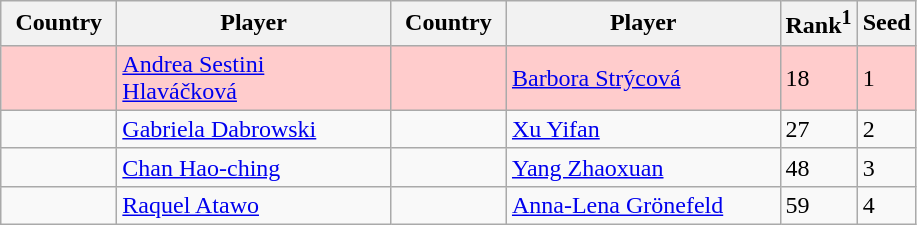<table class="sortable wikitable">
<tr>
<th width="70">Country</th>
<th width="175">Player</th>
<th width="70">Country</th>
<th width="175">Player</th>
<th>Rank<sup>1</sup></th>
<th>Seed</th>
</tr>
<tr style="background:#fcc;">
<td></td>
<td><a href='#'>Andrea Sestini Hlaváčková</a></td>
<td></td>
<td><a href='#'>Barbora Strýcová</a></td>
<td>18</td>
<td>1</td>
</tr>
<tr>
<td></td>
<td><a href='#'>Gabriela Dabrowski</a></td>
<td></td>
<td><a href='#'>Xu Yifan</a></td>
<td>27</td>
<td>2</td>
</tr>
<tr>
<td></td>
<td><a href='#'>Chan Hao-ching</a></td>
<td></td>
<td><a href='#'>Yang Zhaoxuan</a></td>
<td>48</td>
<td>3</td>
</tr>
<tr>
<td></td>
<td><a href='#'>Raquel Atawo</a></td>
<td></td>
<td><a href='#'>Anna-Lena Grönefeld</a></td>
<td>59</td>
<td>4</td>
</tr>
</table>
